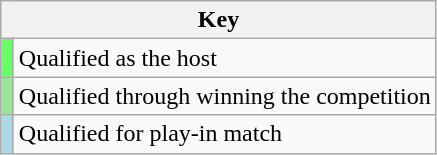<table class="wikitable">
<tr>
<th colspan="2" bgcolor="#f7f8ff">Key</th>
</tr>
<tr>
<td bgcolor="#66FF66" width="1em"></td>
<td>Qualified as the host</td>
</tr>
<tr>
<td bgcolor="#99e699" width="1em"></td>
<td>Qualified through winning the competition</td>
</tr>
<tr>
<td bgcolor="#ADD8E6" width="1em"></td>
<td>Qualified for play-in match</td>
</tr>
</table>
